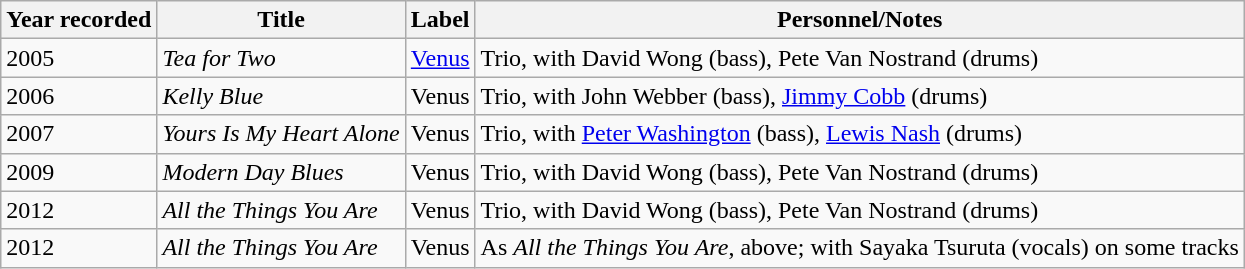<table class="wikitable sortable">
<tr>
<th>Year recorded</th>
<th>Title</th>
<th>Label</th>
<th>Personnel/Notes</th>
</tr>
<tr>
<td>2005</td>
<td><em>Tea for Two</em></td>
<td><a href='#'>Venus</a></td>
<td>Trio, with David Wong (bass), Pete Van Nostrand (drums)</td>
</tr>
<tr>
<td>2006</td>
<td><em>Kelly Blue</em></td>
<td>Venus</td>
<td>Trio, with John Webber (bass), <a href='#'>Jimmy Cobb</a> (drums)</td>
</tr>
<tr>
<td>2007</td>
<td><em>Yours Is My Heart Alone</em></td>
<td>Venus</td>
<td>Trio, with <a href='#'>Peter Washington</a> (bass), <a href='#'>Lewis Nash</a> (drums)</td>
</tr>
<tr>
<td>2009</td>
<td><em>Modern Day Blues</em></td>
<td>Venus</td>
<td>Trio, with David Wong (bass), Pete Van Nostrand (drums)</td>
</tr>
<tr>
<td>2012</td>
<td><em>All the Things You Are</em></td>
<td>Venus</td>
<td>Trio, with David Wong (bass), Pete Van Nostrand (drums)</td>
</tr>
<tr>
<td>2012</td>
<td><em>All the Things You Are</em></td>
<td>Venus</td>
<td>As <em>All the Things You Are</em>, above; with Sayaka Tsuruta (vocals) on some tracks</td>
</tr>
</table>
